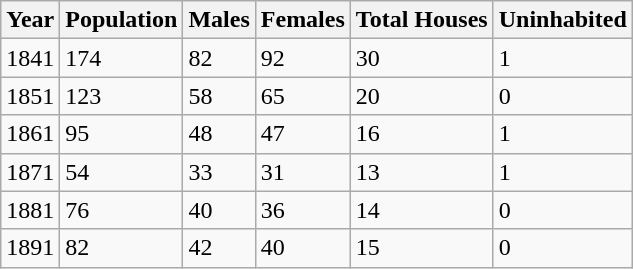<table class="wikitable">
<tr>
<th>Year</th>
<th>Population</th>
<th>Males</th>
<th>Females</th>
<th>Total Houses</th>
<th>Uninhabited</th>
</tr>
<tr>
<td>1841</td>
<td>174</td>
<td>82</td>
<td>92</td>
<td>30</td>
<td>1</td>
</tr>
<tr>
<td>1851</td>
<td>123</td>
<td>58</td>
<td>65</td>
<td>20</td>
<td>0</td>
</tr>
<tr>
<td>1861</td>
<td>95</td>
<td>48</td>
<td>47</td>
<td>16</td>
<td>1</td>
</tr>
<tr>
<td>1871</td>
<td>54</td>
<td>33</td>
<td>31</td>
<td>13</td>
<td>1</td>
</tr>
<tr>
<td>1881</td>
<td>76</td>
<td>40</td>
<td>36</td>
<td>14</td>
<td>0</td>
</tr>
<tr>
<td>1891</td>
<td>82</td>
<td>42</td>
<td>40</td>
<td>15</td>
<td>0</td>
</tr>
</table>
